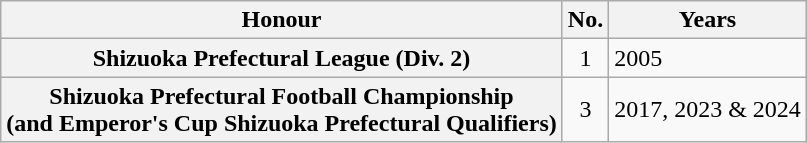<table class="wikitable plainrowheaders">
<tr>
<th scope=col>Honour</th>
<th scope=col>No.</th>
<th scope=col>Years</th>
</tr>
<tr>
<th scope=row>Shizuoka Prefectural League (Div. 2)</th>
<td align="center">1</td>
<td>2005</td>
</tr>
<tr>
<th scope=row>Shizuoka Prefectural Football Championship <br>(and Emperor's Cup Shizuoka Prefectural Qualifiers)</th>
<td align="center">3</td>
<td>2017, 2023 & 2024</td>
</tr>
</table>
